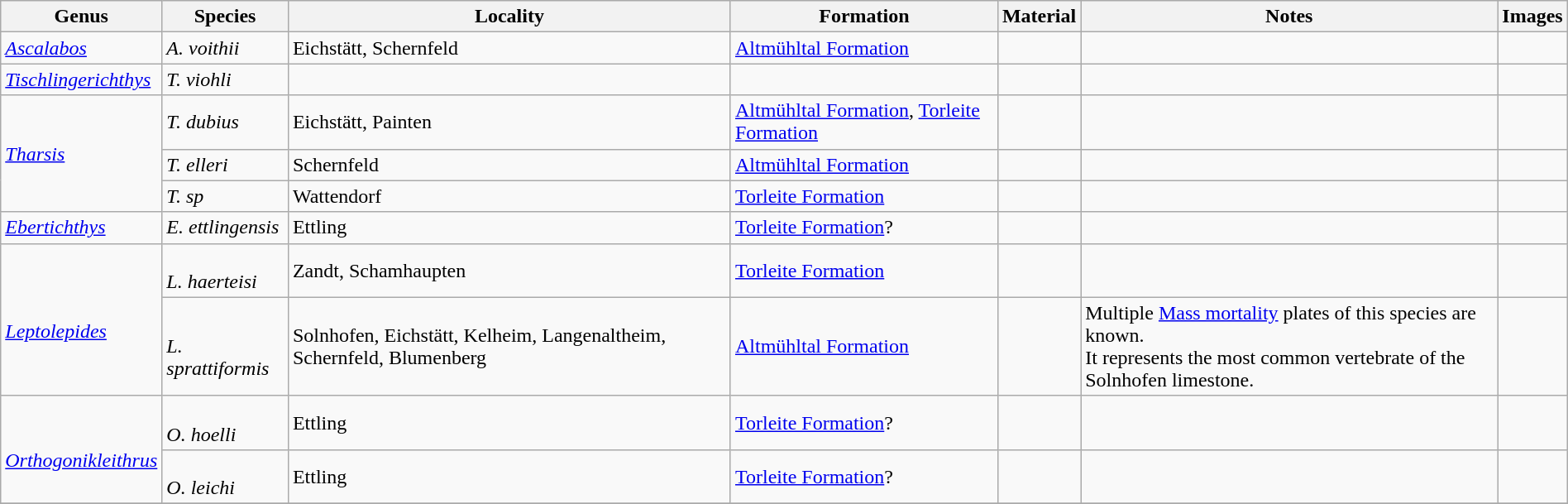<table class="wikitable" align="center" width="100%">
<tr>
<th>Genus</th>
<th>Species</th>
<th>Locality</th>
<th>Formation</th>
<th>Material</th>
<th>Notes</th>
<th>Images</th>
</tr>
<tr>
<td><em><a href='#'>Ascalabos</a></em></td>
<td><em>A. voithii</em></td>
<td>Eichstätt, Schernfeld</td>
<td><a href='#'>Altmühltal Formation</a></td>
<td></td>
<td></td>
<td></td>
</tr>
<tr>
<td><em><a href='#'>Tischlingerichthys</a></em></td>
<td><em>T. viohli</em></td>
<td></td>
<td></td>
<td></td>
<td></td>
<td></td>
</tr>
<tr>
<td rowspan="3"><em><a href='#'>Tharsis</a></em></td>
<td><em>T. dubius</em></td>
<td>Eichstätt, Painten</td>
<td><a href='#'>Altmühltal Formation</a>, <a href='#'>Torleite Formation</a></td>
<td></td>
<td></td>
<td></td>
</tr>
<tr>
<td><em>T. elleri</em></td>
<td>Schernfeld</td>
<td><a href='#'>Altmühltal Formation</a></td>
<td></td>
<td></td>
<td></td>
</tr>
<tr>
<td><em>T. sp</em></td>
<td>Wattendorf</td>
<td><a href='#'>Torleite Formation</a></td>
<td></td>
<td></td>
<td></td>
</tr>
<tr>
<td><em><a href='#'>Ebertichthys</a></em></td>
<td><em>E. ettlingensis</em></td>
<td>Ettling</td>
<td><a href='#'>Torleite Formation</a>?</td>
<td></td>
<td></td>
<td></td>
</tr>
<tr>
<td rowspan="2"><br><em><a href='#'>Leptolepides</a></em></td>
<td><br><em>L. haerteisi</em></td>
<td>Zandt, Schamhaupten</td>
<td><a href='#'>Torleite Formation</a></td>
<td></td>
<td></td>
<td></td>
</tr>
<tr>
<td><br><em>L. sprattiformis</em></td>
<td>Solnhofen, Eichstätt, Kelheim, Langenaltheim, Schernfeld, Blumenberg</td>
<td><a href='#'>Altmühltal Formation</a></td>
<td></td>
<td>Multiple <a href='#'>Mass mortality</a> plates of this species are known.<br>It represents the most common vertebrate of the Solnhofen limestone.</td>
<td></td>
</tr>
<tr>
<td rowspan="2"><br><em><a href='#'>Orthogonikleithrus</a></em></td>
<td><br><em>O. hoelli</em></td>
<td>Ettling</td>
<td><a href='#'>Torleite Formation</a>?</td>
<td></td>
<td></td>
<td></td>
</tr>
<tr>
<td><br><em>O. leichi</em></td>
<td>Ettling</td>
<td><a href='#'>Torleite Formation</a>?</td>
<td></td>
<td></td>
<td></td>
</tr>
<tr>
</tr>
</table>
